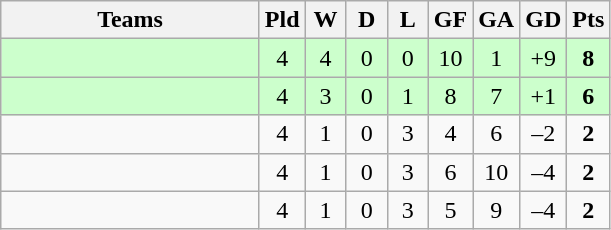<table class="wikitable" style="text-align: center;">
<tr>
<th width=165>Teams</th>
<th width=20>Pld</th>
<th width=20>W</th>
<th width=20>D</th>
<th width=20>L</th>
<th width=20>GF</th>
<th width=20>GA</th>
<th width=20>GD</th>
<th width=20>Pts</th>
</tr>
<tr align=center style="background:#ccffcc;">
<td style="text-align:left;"></td>
<td>4</td>
<td>4</td>
<td>0</td>
<td>0</td>
<td>10</td>
<td>1</td>
<td>+9</td>
<td><strong>8</strong></td>
</tr>
<tr align=center style="background:#ccffcc;">
<td style="text-align:left;"></td>
<td>4</td>
<td>3</td>
<td>0</td>
<td>1</td>
<td>8</td>
<td>7</td>
<td>+1</td>
<td><strong>6</strong></td>
</tr>
<tr align=center>
<td style="text-align:left;"></td>
<td>4</td>
<td>1</td>
<td>0</td>
<td>3</td>
<td>4</td>
<td>6</td>
<td>–2</td>
<td><strong>2</strong></td>
</tr>
<tr align=center>
<td style="text-align:left;"></td>
<td>4</td>
<td>1</td>
<td>0</td>
<td>3</td>
<td>6</td>
<td>10</td>
<td>–4</td>
<td><strong>2</strong></td>
</tr>
<tr align=center>
<td style="text-align:left;"></td>
<td>4</td>
<td>1</td>
<td>0</td>
<td>3</td>
<td>5</td>
<td>9</td>
<td>–4</td>
<td><strong>2</strong></td>
</tr>
</table>
